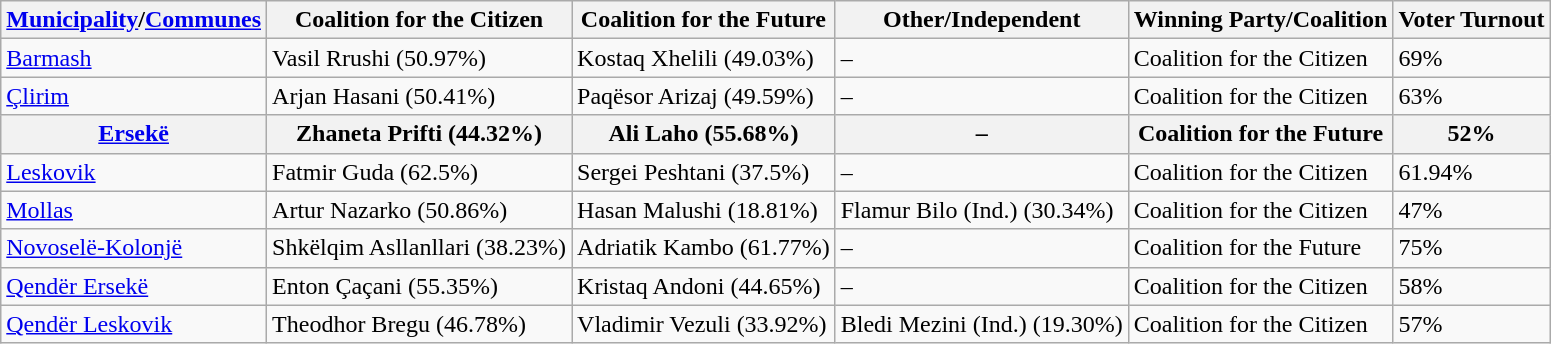<table class="wikitable">
<tr>
<th><a href='#'>Municipality</a>/<a href='#'>Communes</a></th>
<th>Coalition for the Citizen</th>
<th>Coalition for the Future</th>
<th>Other/Independent</th>
<th>Winning Party/Coalition</th>
<th>Voter Turnout</th>
</tr>
<tr>
<td><a href='#'>Barmash</a></td>
<td>Vasil Rrushi (50.97%)</td>
<td>Kostaq Xhelili (49.03%)</td>
<td>–</td>
<td>Coalition for the Citizen</td>
<td>69%</td>
</tr>
<tr>
<td><a href='#'>Çlirim</a></td>
<td>Arjan Hasani (50.41%)</td>
<td>Paqësor Arizaj (49.59%)</td>
<td>–</td>
<td>Coalition for the Citizen</td>
<td>63%</td>
</tr>
<tr>
<th><a href='#'>Ersekë</a></th>
<th>Zhaneta Prifti (44.32%)</th>
<th>Ali Laho (55.68%)</th>
<th>–</th>
<th>Coalition for the Future</th>
<th>52%</th>
</tr>
<tr>
<td><a href='#'>Leskovik</a></td>
<td>Fatmir Guda (62.5%)</td>
<td>Sergei Peshtani (37.5%)</td>
<td>–</td>
<td>Coalition for the Citizen</td>
<td>61.94%</td>
</tr>
<tr>
<td><a href='#'>Mollas</a></td>
<td>Artur Nazarko (50.86%)</td>
<td>Hasan Malushi (18.81%)</td>
<td>Flamur Bilo (Ind.) (30.34%)</td>
<td>Coalition for the Citizen</td>
<td>47%</td>
</tr>
<tr>
<td><a href='#'>Novoselë-Kolonjë</a></td>
<td>Shkëlqim Asllanllari (38.23%)</td>
<td>Adriatik Kambo (61.77%)</td>
<td>–</td>
<td>Coalition for the Future</td>
<td>75%</td>
</tr>
<tr>
<td><a href='#'>Qendër Ersekë</a></td>
<td>Enton Çaçani (55.35%)</td>
<td>Kristaq Andoni (44.65%)</td>
<td>–</td>
<td>Coalition for the Citizen</td>
<td>58%</td>
</tr>
<tr>
<td><a href='#'>Qendër Leskovik</a></td>
<td>Theodhor Bregu (46.78%)</td>
<td>Vladimir Vezuli (33.92%)</td>
<td>Bledi Mezini (Ind.) (19.30%)</td>
<td>Coalition for the Citizen</td>
<td>57%</td>
</tr>
</table>
